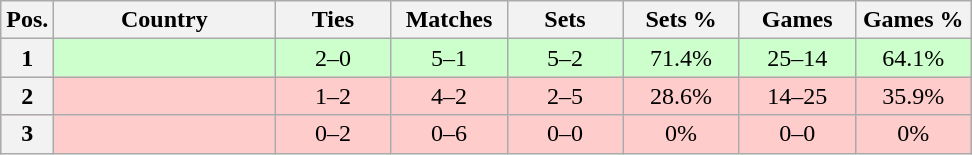<table class="wikitable nowrap" style=text-align:center>
<tr>
<th>Pos.</th>
<th width=140>Country</th>
<th width=70>Ties</th>
<th width=70>Matches</th>
<th width=70>Sets</th>
<th width=70>Sets %</th>
<th width=70>Games</th>
<th width=70>Games %</th>
</tr>
<tr style="background: #CCFFCC;">
<th>1</th>
<td align=left></td>
<td>2–0</td>
<td>5–1</td>
<td>5–2</td>
<td>71.4%</td>
<td>25–14</td>
<td>64.1%</td>
</tr>
<tr style="background: #FFCCCC;">
<th>2</th>
<td align=left></td>
<td>1–2</td>
<td>4–2</td>
<td>2–5</td>
<td>28.6%</td>
<td>14–25</td>
<td>35.9%</td>
</tr>
<tr style="background: #FFCCCC;">
<th>3</th>
<td align=left></td>
<td>0–2</td>
<td>0–6</td>
<td>0–0</td>
<td>0%</td>
<td>0–0</td>
<td>0%</td>
</tr>
</table>
